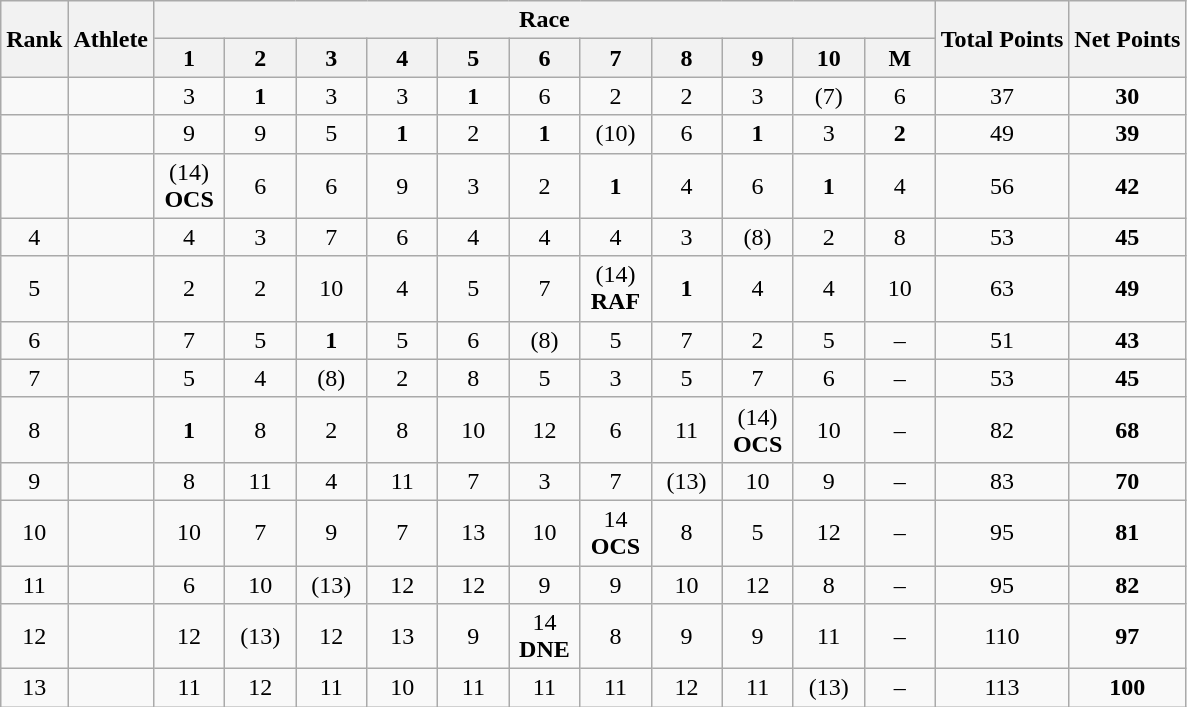<table class="wikitable" style="text-align:center">
<tr>
<th rowspan="2">Rank</th>
<th rowspan="2">Athlete</th>
<th colspan="11">Race</th>
<th rowspan="2">Total Points</th>
<th rowspan="2">Net Points</th>
</tr>
<tr>
<th width=40>1</th>
<th width=40>2</th>
<th width=40>3</th>
<th width=40>4</th>
<th width=40>5</th>
<th width=40>6</th>
<th width=40>7</th>
<th width=40>8</th>
<th width=40>9</th>
<th width=40>10</th>
<th width=40>M</th>
</tr>
<tr>
<td></td>
<td align=left></td>
<td>3</td>
<td><strong>1</strong></td>
<td>3</td>
<td>3</td>
<td><strong>1</strong></td>
<td>6</td>
<td>2</td>
<td>2</td>
<td>3</td>
<td>(7)</td>
<td>6</td>
<td align="center">37</td>
<td align="center"><strong>30</strong></td>
</tr>
<tr>
<td></td>
<td align=left></td>
<td>9</td>
<td>9</td>
<td>5</td>
<td><strong>1</strong></td>
<td>2</td>
<td><strong>1</strong></td>
<td>(10)</td>
<td>6</td>
<td><strong>1</strong></td>
<td>3</td>
<td><strong>2</strong></td>
<td align="center">49</td>
<td align="center"><strong>39</strong></td>
</tr>
<tr>
<td></td>
<td align=left></td>
<td>(14)<br><strong>OCS</strong></td>
<td>6</td>
<td>6</td>
<td>9</td>
<td>3</td>
<td>2</td>
<td><strong>1</strong></td>
<td>4</td>
<td>6</td>
<td><strong>1</strong></td>
<td>4</td>
<td align="center">56</td>
<td align="center"><strong>42</strong></td>
</tr>
<tr>
<td>4</td>
<td align=left></td>
<td>4</td>
<td>3</td>
<td>7</td>
<td>6</td>
<td>4</td>
<td>4</td>
<td>4</td>
<td>3</td>
<td>(8)</td>
<td>2</td>
<td>8</td>
<td align="center">53</td>
<td align="center"><strong>45</strong></td>
</tr>
<tr>
<td>5</td>
<td align=left></td>
<td>2</td>
<td>2</td>
<td>10</td>
<td>4</td>
<td>5</td>
<td>7</td>
<td>(14)<br><strong>RAF</strong></td>
<td><strong>1</strong></td>
<td>4</td>
<td>4</td>
<td>10</td>
<td align="center">63</td>
<td align="center"><strong>49</strong></td>
</tr>
<tr>
<td>6</td>
<td align=left></td>
<td>7</td>
<td>5</td>
<td><strong>1</strong></td>
<td>5</td>
<td>6</td>
<td>(8)</td>
<td>5</td>
<td>7</td>
<td>2</td>
<td>5</td>
<td>–</td>
<td align="center">51</td>
<td align="center"><strong>43</strong></td>
</tr>
<tr>
<td>7</td>
<td align=left></td>
<td>5</td>
<td>4</td>
<td>(8)</td>
<td>2</td>
<td>8</td>
<td>5</td>
<td>3</td>
<td>5</td>
<td>7</td>
<td>6</td>
<td>–</td>
<td align="center">53</td>
<td align="center"><strong>45</strong></td>
</tr>
<tr>
<td>8</td>
<td align=left></td>
<td><strong>1</strong></td>
<td>8</td>
<td>2</td>
<td>8</td>
<td>10</td>
<td>12</td>
<td>6</td>
<td>11</td>
<td>(14)<br><strong>OCS</strong></td>
<td>10</td>
<td>–</td>
<td align="center">82</td>
<td align="center"><strong>68</strong></td>
</tr>
<tr>
<td>9</td>
<td align=left></td>
<td>8</td>
<td>11</td>
<td>4</td>
<td>11</td>
<td>7</td>
<td>3</td>
<td>7</td>
<td>(13)</td>
<td>10</td>
<td>9</td>
<td>–</td>
<td align="center">83</td>
<td align="center"><strong>70</strong></td>
</tr>
<tr>
<td>10</td>
<td align=left></td>
<td>10</td>
<td>7</td>
<td>9</td>
<td>7</td>
<td>13</td>
<td>10</td>
<td>14<br><strong>OCS</strong></td>
<td>8</td>
<td>5</td>
<td>12</td>
<td>–</td>
<td align="center">95</td>
<td align="center"><strong>81</strong></td>
</tr>
<tr>
<td>11</td>
<td align=left></td>
<td>6</td>
<td>10</td>
<td>(13)</td>
<td>12</td>
<td>12</td>
<td>9</td>
<td>9</td>
<td>10</td>
<td>12</td>
<td>8</td>
<td>–</td>
<td align="center">95</td>
<td align="center"><strong>82</strong></td>
</tr>
<tr>
<td>12</td>
<td align=left></td>
<td>12</td>
<td>(13)</td>
<td>12</td>
<td>13</td>
<td>9</td>
<td>14<br><strong>DNE</strong></td>
<td>8</td>
<td>9</td>
<td>9</td>
<td>11</td>
<td>–</td>
<td align="center">110</td>
<td align="center"><strong>97</strong></td>
</tr>
<tr>
<td>13</td>
<td align=left></td>
<td>11</td>
<td>12</td>
<td>11</td>
<td>10</td>
<td>11</td>
<td>11</td>
<td>11</td>
<td>12</td>
<td>11</td>
<td>(13)</td>
<td>–</td>
<td align="center">113</td>
<td align="center"><strong>100</strong></td>
</tr>
</table>
